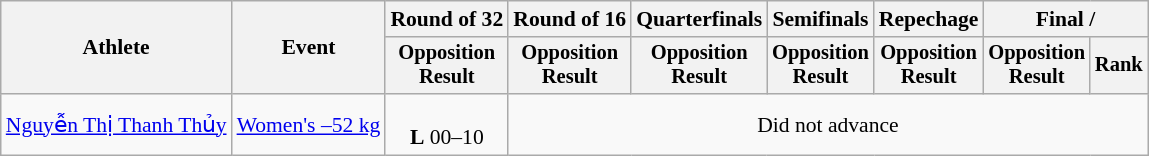<table class="wikitable" style="font-size:90%">
<tr>
<th rowspan="2">Athlete</th>
<th rowspan="2">Event</th>
<th>Round of 32</th>
<th>Round of 16</th>
<th>Quarterfinals</th>
<th>Semifinals</th>
<th>Repechage</th>
<th colspan=2>Final / </th>
</tr>
<tr style="font-size:95%">
<th>Opposition<br>Result</th>
<th>Opposition<br>Result</th>
<th>Opposition<br>Result</th>
<th>Opposition<br>Result</th>
<th>Opposition<br>Result</th>
<th>Opposition<br>Result</th>
<th>Rank</th>
</tr>
<tr align=center>
<td align=left><a href='#'>Nguyễn Thị Thanh Thủy</a></td>
<td align=left><a href='#'>Women's –52 kg</a></td>
<td><br><strong>L</strong> 00–10</td>
<td colspan=6>Did not advance</td>
</tr>
</table>
